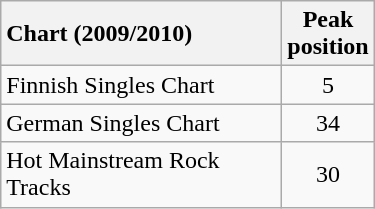<table class="wikitable">
<tr>
<th style="text-align:left; width:180px;">Chart (2009/2010)</th>
<th align="left">Peak<br>position</th>
</tr>
<tr>
<td align="left">Finnish Singles Chart</td>
<td style="text-align:center;">5</td>
</tr>
<tr>
<td align="left">German Singles Chart</td>
<td style="text-align:center;">34</td>
</tr>
<tr>
<td align="left">Hot Mainstream Rock Tracks</td>
<td style="text-align:center;">30</td>
</tr>
</table>
